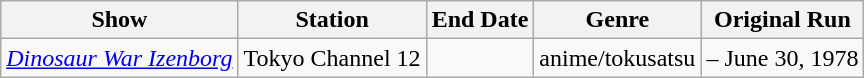<table class="wikitable sortable">
<tr>
<th scope="col">Show</th>
<th scope="col">Station</th>
<th scope="col">End Date</th>
<th scope="col">Genre</th>
<th scope="col">Original Run</th>
</tr>
<tr>
<td><em><a href='#'>Dinosaur War Izenborg</a></em></td>
<td>Tokyo Channel 12</td>
<td></td>
<td>anime/tokusatsu</td>
<td> – June 30, 1978</td>
</tr>
</table>
